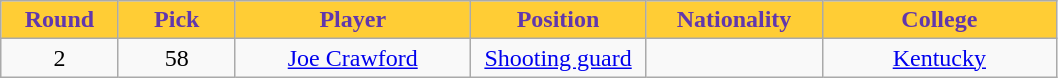<table class="wikitable sortable sortable">
<tr>
<th style="background:#ffcd35; color:#6137ad; width:10%;">Round</th>
<th style="background:#ffcd35; color:#6137ad; width:10%;">Pick</th>
<th style="background:#ffcd35; color:#6137ad; width:20%;">Player</th>
<th style="background:#ffcd35; color:#6137ad; width:15%;">Position</th>
<th style="background:#ffcd35; color:#6137ad; width:15%;">Nationality</th>
<th style="background:#ffcd35; color:#6137ad; width:20%;">College</th>
</tr>
<tr style="text-align: center">
<td>2</td>
<td>58</td>
<td><a href='#'>Joe Crawford</a></td>
<td><a href='#'>Shooting guard</a></td>
<td></td>
<td><a href='#'>Kentucky</a></td>
</tr>
</table>
